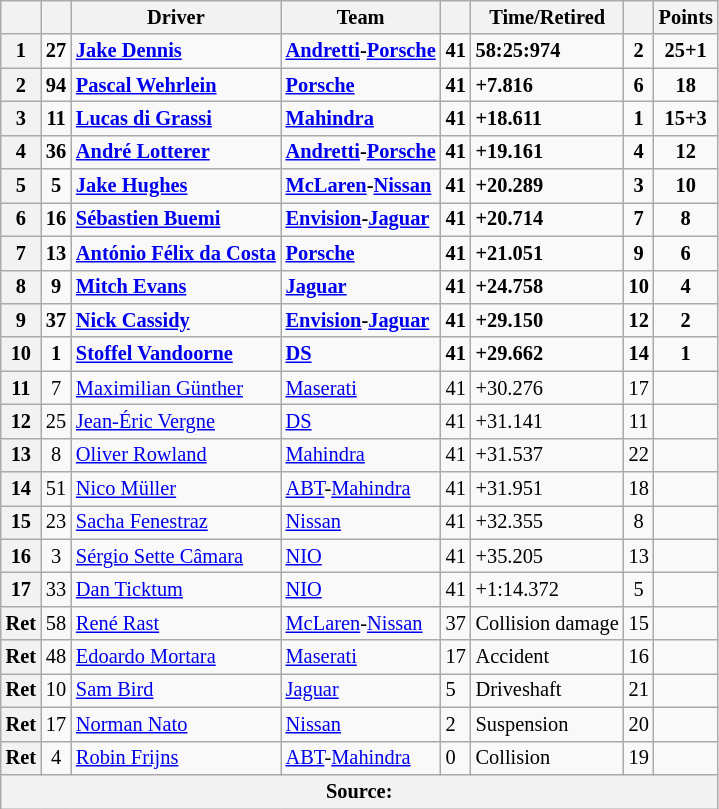<table class="wikitable sortable" style="font-size: 85%">
<tr>
<th scope="col"></th>
<th scope="col"></th>
<th scope="col">Driver</th>
<th scope="col">Team</th>
<th scope="col"></th>
<th scope="col" class="unsortable">Time/Retired</th>
<th scope="col"></th>
<th scope="col">Points</th>
</tr>
<tr>
<th scope="row">1</th>
<td align="center"><strong>27</strong></td>
<td data-sort-value="DEN"><strong> <a href='#'>Jake Dennis</a></strong></td>
<td><strong><a href='#'>Andretti</a>-<a href='#'>Porsche</a></strong></td>
<td><strong>41</strong></td>
<td><strong>58:25:974</strong></td>
<td align="center"><strong>2</strong></td>
<td align="center"><strong>25+1</strong></td>
</tr>
<tr>
<th scope="row">2</th>
<td align="center"><strong>94</strong></td>
<td data-sort-value="WEH"><strong> <a href='#'>Pascal Wehrlein</a></strong></td>
<td><a href='#'><strong>Porsche</strong></a></td>
<td><strong>41</strong></td>
<td><strong>+7.816</strong></td>
<td align="center"><strong>6</strong></td>
<td align="center"><strong>18</strong></td>
</tr>
<tr>
<th scope="row">3</th>
<td align="center"><strong>11</strong></td>
<td data-sort-value="DIG"><strong> <a href='#'>Lucas di Grassi</a></strong></td>
<td><a href='#'><strong>Mahindra</strong></a></td>
<td><strong>41</strong></td>
<td><strong>+18.611</strong></td>
<td align="center"><strong>1</strong></td>
<td align="center"><strong>15+3</strong></td>
</tr>
<tr>
<th scope="row">4</th>
<td align="center"><strong>36</strong></td>
<td data-sort-value="LOT"><strong> <a href='#'>André Lotterer</a></strong></td>
<td><strong><a href='#'>Andretti</a>-<a href='#'>Porsche</a></strong></td>
<td><strong>41</strong></td>
<td><strong>+19.161</strong></td>
<td align="center"><strong>4</strong></td>
<td align="center"><strong>12</strong></td>
</tr>
<tr>
<th scope="row">5</th>
<td align="center"><strong>5</strong></td>
<td data-sort-value="HUG"><strong> <a href='#'>Jake Hughes</a></strong></td>
<td><strong><a href='#'>McLaren</a>-<a href='#'>Nissan</a></strong></td>
<td><strong>41</strong></td>
<td><strong>+20.289</strong></td>
<td align="center"><strong>3</strong></td>
<td align="center"><strong>10</strong></td>
</tr>
<tr>
<th scope="row">6</th>
<td align="center"><strong>16</strong></td>
<td data-sort-value="BUE"><strong> <a href='#'>Sébastien Buemi</a></strong></td>
<td><strong><a href='#'>Envision</a>-<a href='#'>Jaguar</a></strong></td>
<td><strong>41</strong></td>
<td><strong>+20.714</strong></td>
<td align="center"><strong>7</strong></td>
<td align="center"><strong>8</strong></td>
</tr>
<tr>
<th scope="row">7</th>
<td align="center"><strong>13</strong></td>
<td data-sort-value="DAC"><strong> <a href='#'>António Félix da Costa</a></strong></td>
<td><a href='#'><strong>Porsche</strong></a></td>
<td><strong>41</strong></td>
<td><strong>+21.051</strong></td>
<td align="center"><strong>9</strong></td>
<td align="center"><strong>6</strong></td>
</tr>
<tr>
<th scope="row">8</th>
<td align="center"><strong>9</strong></td>
<td data-sort-value="EVA"><strong> <a href='#'>Mitch Evans</a></strong></td>
<td><a href='#'><strong>Jaguar</strong></a></td>
<td><strong>41</strong></td>
<td><strong>+24.758</strong></td>
<td align="center"><strong>10</strong></td>
<td align="center"><strong>4</strong></td>
</tr>
<tr>
<th scope="row">9</th>
<td align="center"><strong>37</strong></td>
<td data-sort-value="CAS"><strong> <a href='#'>Nick Cassidy</a></strong></td>
<td><strong><a href='#'>Envision</a>-<a href='#'>Jaguar</a></strong></td>
<td><strong>41</strong></td>
<td><strong>+29.150</strong></td>
<td align="center"><strong>12</strong></td>
<td align="center"><strong>2</strong></td>
</tr>
<tr>
<th scope="row">10</th>
<td align="center"><strong>1</strong></td>
<td data-sort-value="VAN"><strong> <a href='#'>Stoffel Vandoorne</a></strong></td>
<td><a href='#'><strong>DS</strong></a></td>
<td><strong>41</strong></td>
<td><strong>+29.662</strong></td>
<td align="center"><strong>14</strong></td>
<td align="center"><strong>1</strong></td>
</tr>
<tr>
<th scope="row">11</th>
<td align="center">7</td>
<td data-sort-value="GUE"> <a href='#'>Maximilian Günther</a></td>
<td><a href='#'>Maserati</a></td>
<td>41</td>
<td>+30.276</td>
<td align="center">17</td>
<td align="center"></td>
</tr>
<tr>
<th scope="row">12</th>
<td align="center">25</td>
<td data-sort-value="JEV"> <a href='#'>Jean-Éric Vergne</a></td>
<td><a href='#'>DS</a></td>
<td>41</td>
<td>+31.141</td>
<td align="center">11</td>
<td align="center"></td>
</tr>
<tr>
<th scope="row">13</th>
<td align="center">8</td>
<td data-sort-value="ROW"> <a href='#'>Oliver Rowland</a></td>
<td><a href='#'>Mahindra</a></td>
<td>41</td>
<td>+31.537</td>
<td align="center">22</td>
<td align="center"></td>
</tr>
<tr>
<th scope="row">14</th>
<td align="center">51</td>
<td data-sort-value="MUE"> <a href='#'>Nico Müller</a></td>
<td><a href='#'>ABT</a>-<a href='#'>Mahindra</a></td>
<td>41</td>
<td>+31.951</td>
<td align="center">18</td>
<td align="center"></td>
</tr>
<tr>
<th scope="row">15</th>
<td align="center">23</td>
<td data-sort-value="FEN"> <a href='#'>Sacha Fenestraz</a></td>
<td><a href='#'>Nissan</a></td>
<td>41</td>
<td>+32.355</td>
<td align="center">8</td>
<td align="center"></td>
</tr>
<tr>
<th scope="row">16</th>
<td align="center">3</td>
<td data-sort-value="SET"> <a href='#'>Sérgio Sette Câmara</a></td>
<td><a href='#'>NIO</a></td>
<td>41</td>
<td>+35.205</td>
<td align="center">13</td>
<td align="center"></td>
</tr>
<tr>
<th scope="row">17</th>
<td align="center">33</td>
<td data-sort-value="TIC"> <a href='#'>Dan Ticktum</a></td>
<td><a href='#'>NIO</a></td>
<td>41</td>
<td>+1:14.372</td>
<td align="center">5</td>
<td align="center"></td>
</tr>
<tr>
<th scope="row">Ret</th>
<td align="center">58</td>
<td data-sort-value="RAS"> <a href='#'>René Rast</a></td>
<td><a href='#'>McLaren</a>-<a href='#'>Nissan</a></td>
<td>37</td>
<td>Collision damage</td>
<td align="center">15</td>
<td align="center"></td>
</tr>
<tr>
<th scope="row">Ret</th>
<td align="center">48</td>
<td data-sort-value="MOR"> <a href='#'>Edoardo Mortara</a></td>
<td><a href='#'>Maserati</a></td>
<td>17</td>
<td>Accident</td>
<td align="center">16</td>
<td align="center"></td>
</tr>
<tr>
<th scope="row">Ret</th>
<td align="center">10</td>
<td data-sort-value="BIR"> <a href='#'>Sam Bird</a></td>
<td><a href='#'>Jaguar</a></td>
<td>5</td>
<td>Driveshaft</td>
<td align="center">21</td>
<td align="center"></td>
</tr>
<tr>
<th scope="row">Ret</th>
<td align="center">17</td>
<td data-sort-value="NAT"> <a href='#'>Norman Nato</a></td>
<td><a href='#'>Nissan</a></td>
<td>2</td>
<td>Suspension</td>
<td align="center">20</td>
<td align="center"></td>
</tr>
<tr>
<th scope="row">Ret</th>
<td align="center">4</td>
<td data-sort-value="FRI"> <a href='#'>Robin Frijns</a></td>
<td><a href='#'>ABT</a>-<a href='#'>Mahindra</a></td>
<td>0</td>
<td>Collision</td>
<td align="center">19</td>
<td align="center"></td>
</tr>
<tr>
<th colspan="8">Source:</th>
</tr>
</table>
